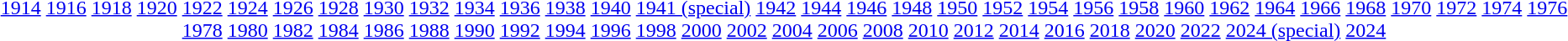<table id=toc class=toc summary=Contents>
<tr>
<td align=center><br><a href='#'>1914</a>  <a href='#'>1916</a>  <a href='#'>1918</a>  <a href='#'>1920</a>  <a href='#'>1922</a>  <a href='#'>1924</a>  <a href='#'>1926</a>  <a href='#'>1928</a>  <a href='#'>1930</a>  <a href='#'>1932</a>  <a href='#'>1934</a>  <a href='#'>1936</a>  <a href='#'>1938</a>  
<a href='#'>1940</a>  <a href='#'>1941 (special)</a>  <a href='#'>1942</a>  <a href='#'>1944</a>  <a href='#'>1946</a>  <a href='#'>1948</a>  <a href='#'>1950</a>  <a href='#'>1952</a>  <a href='#'>1954</a>  <a href='#'>1956</a>  <a href='#'>1958</a>  <a href='#'>1960</a>  <a href='#'>1962</a>  <a href='#'>1964</a>  <a href='#'>1966</a>  
<a href='#'>1968</a>  <a href='#'>1970</a>  <a href='#'>1972</a>  <a href='#'>1974</a>  <a href='#'>1976</a>  <a href='#'>1978</a>  <a href='#'>1980</a>  <a href='#'>1982</a>  <a href='#'>1984</a>  <a href='#'>1986</a>  <a href='#'>1988</a>  <a href='#'>1990</a>  <a href='#'>1992</a>  <a href='#'>1994</a>  
<a href='#'>1996</a>  <a href='#'>1998</a>  <a href='#'>2000</a>  <a href='#'>2002</a>  <a href='#'>2004</a>  <a href='#'>2006</a>  <a href='#'>2008</a>  <a href='#'>2010</a>  <a href='#'>2012</a>  <a href='#'>2014</a>  <a href='#'>2016</a>  <a href='#'>2018</a>  <a href='#'>2020</a>  <a href='#'>2022</a> <a href='#'>2024 (special)</a> <a href='#'>2024</a></td>
</tr>
</table>
